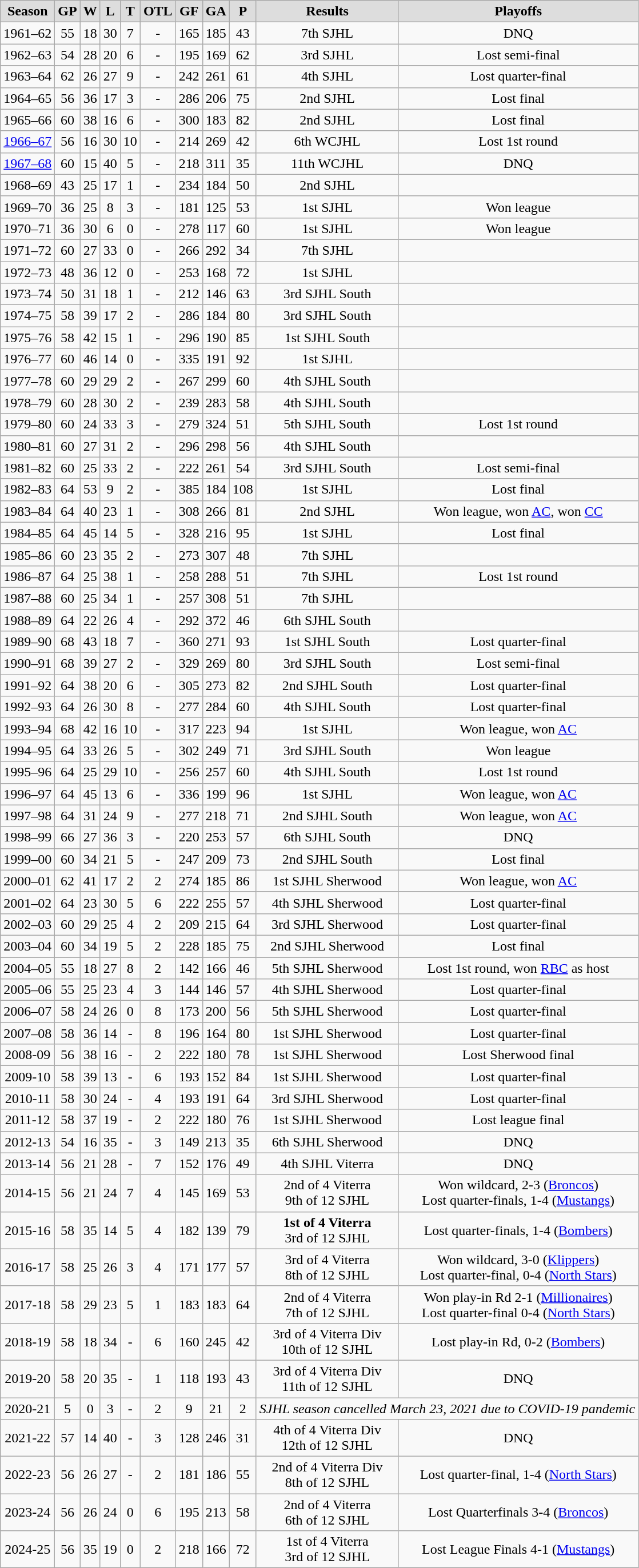<table class="wikitable">
<tr align="center"  bgcolor="#dddddd">
<td><strong>Season</strong></td>
<td><strong>GP</strong></td>
<td><strong>W</strong></td>
<td><strong>L</strong></td>
<td><strong>T</strong></td>
<td><strong>OTL</strong></td>
<td><strong>GF</strong></td>
<td><strong>GA</strong></td>
<td><strong>P</strong></td>
<td><strong>Results</strong></td>
<td><strong>Playoffs</strong></td>
</tr>
<tr align="center">
<td>1961–62</td>
<td>55</td>
<td>18</td>
<td>30</td>
<td>7</td>
<td>-</td>
<td>165</td>
<td>185</td>
<td>43</td>
<td>7th SJHL</td>
<td>DNQ</td>
</tr>
<tr align="center">
<td>1962–63</td>
<td>54</td>
<td>28</td>
<td>20</td>
<td>6</td>
<td>-</td>
<td>195</td>
<td>169</td>
<td>62</td>
<td>3rd SJHL</td>
<td>Lost semi-final</td>
</tr>
<tr align="center">
<td>1963–64</td>
<td>62</td>
<td>26</td>
<td>27</td>
<td>9</td>
<td>-</td>
<td>242</td>
<td>261</td>
<td>61</td>
<td>4th SJHL</td>
<td>Lost quarter-final</td>
</tr>
<tr align="center">
<td>1964–65</td>
<td>56</td>
<td>36</td>
<td>17</td>
<td>3</td>
<td>-</td>
<td>286</td>
<td>206</td>
<td>75</td>
<td>2nd SJHL</td>
<td>Lost final</td>
</tr>
<tr align="center">
<td>1965–66</td>
<td>60</td>
<td>38</td>
<td>16</td>
<td>6</td>
<td>-</td>
<td>300</td>
<td>183</td>
<td>82</td>
<td>2nd SJHL</td>
<td>Lost final</td>
</tr>
<tr align="center">
<td><a href='#'>1966–67</a></td>
<td>56</td>
<td>16</td>
<td>30</td>
<td>10</td>
<td>-</td>
<td>214</td>
<td>269</td>
<td>42</td>
<td>6th WCJHL</td>
<td>Lost 1st round</td>
</tr>
<tr align="center">
<td><a href='#'>1967–68</a></td>
<td>60</td>
<td>15</td>
<td>40</td>
<td>5</td>
<td>-</td>
<td>218</td>
<td>311</td>
<td>35</td>
<td>11th WCJHL</td>
<td>DNQ</td>
</tr>
<tr align="center">
<td>1968–69</td>
<td>43</td>
<td>25</td>
<td>17</td>
<td>1</td>
<td>-</td>
<td>234</td>
<td>184</td>
<td>50</td>
<td>2nd SJHL</td>
<td></td>
</tr>
<tr align="center">
<td>1969–70</td>
<td>36</td>
<td>25</td>
<td>8</td>
<td>3</td>
<td>-</td>
<td>181</td>
<td>125</td>
<td>53</td>
<td>1st SJHL</td>
<td>Won league</td>
</tr>
<tr align="center">
<td>1970–71</td>
<td>36</td>
<td>30</td>
<td>6</td>
<td>0</td>
<td>-</td>
<td>278</td>
<td>117</td>
<td>60</td>
<td>1st SJHL</td>
<td>Won league</td>
</tr>
<tr align="center">
<td>1971–72</td>
<td>60</td>
<td>27</td>
<td>33</td>
<td>0</td>
<td>-</td>
<td>266</td>
<td>292</td>
<td>34</td>
<td>7th SJHL</td>
<td></td>
</tr>
<tr align="center">
<td>1972–73</td>
<td>48</td>
<td>36</td>
<td>12</td>
<td>0</td>
<td>-</td>
<td>253</td>
<td>168</td>
<td>72</td>
<td>1st SJHL</td>
<td></td>
</tr>
<tr align="center">
<td>1973–74</td>
<td>50</td>
<td>31</td>
<td>18</td>
<td>1</td>
<td>-</td>
<td>212</td>
<td>146</td>
<td>63</td>
<td>3rd SJHL South</td>
<td></td>
</tr>
<tr align="center">
<td>1974–75</td>
<td>58</td>
<td>39</td>
<td>17</td>
<td>2</td>
<td>-</td>
<td>286</td>
<td>184</td>
<td>80</td>
<td>3rd SJHL South</td>
<td></td>
</tr>
<tr align="center">
<td>1975–76</td>
<td>58</td>
<td>42</td>
<td>15</td>
<td>1</td>
<td>-</td>
<td>296</td>
<td>190</td>
<td>85</td>
<td>1st SJHL South</td>
<td></td>
</tr>
<tr align="center">
<td>1976–77</td>
<td>60</td>
<td>46</td>
<td>14</td>
<td>0</td>
<td>-</td>
<td>335</td>
<td>191</td>
<td>92</td>
<td>1st SJHL</td>
<td></td>
</tr>
<tr align="center">
<td>1977–78</td>
<td>60</td>
<td>29</td>
<td>29</td>
<td>2</td>
<td>-</td>
<td>267</td>
<td>299</td>
<td>60</td>
<td>4th SJHL South</td>
<td></td>
</tr>
<tr align="center">
<td>1978–79</td>
<td>60</td>
<td>28</td>
<td>30</td>
<td>2</td>
<td>-</td>
<td>239</td>
<td>283</td>
<td>58</td>
<td>4th SJHL South</td>
<td></td>
</tr>
<tr align="center">
<td>1979–80</td>
<td>60</td>
<td>24</td>
<td>33</td>
<td>3</td>
<td>-</td>
<td>279</td>
<td>324</td>
<td>51</td>
<td>5th SJHL South</td>
<td>Lost 1st round</td>
</tr>
<tr align="center">
<td>1980–81</td>
<td>60</td>
<td>27</td>
<td>31</td>
<td>2</td>
<td>-</td>
<td>296</td>
<td>298</td>
<td>56</td>
<td>4th SJHL South</td>
<td></td>
</tr>
<tr align="center">
<td>1981–82</td>
<td>60</td>
<td>25</td>
<td>33</td>
<td>2</td>
<td>-</td>
<td>222</td>
<td>261</td>
<td>54</td>
<td>3rd SJHL South</td>
<td>Lost semi-final</td>
</tr>
<tr align="center">
<td>1982–83</td>
<td>64</td>
<td>53</td>
<td>9</td>
<td>2</td>
<td>-</td>
<td>385</td>
<td>184</td>
<td>108</td>
<td>1st SJHL</td>
<td>Lost final</td>
</tr>
<tr align="center">
<td>1983–84</td>
<td>64</td>
<td>40</td>
<td>23</td>
<td>1</td>
<td>-</td>
<td>308</td>
<td>266</td>
<td>81</td>
<td>2nd SJHL</td>
<td>Won league, won <a href='#'>AC</a>, won <a href='#'>CC</a></td>
</tr>
<tr align="center">
<td>1984–85</td>
<td>64</td>
<td>45</td>
<td>14</td>
<td>5</td>
<td>-</td>
<td>328</td>
<td>216</td>
<td>95</td>
<td>1st SJHL</td>
<td>Lost final</td>
</tr>
<tr align="center">
<td>1985–86</td>
<td>60</td>
<td>23</td>
<td>35</td>
<td>2</td>
<td>-</td>
<td>273</td>
<td>307</td>
<td>48</td>
<td>7th SJHL</td>
<td></td>
</tr>
<tr align="center">
<td>1986–87</td>
<td>64</td>
<td>25</td>
<td>38</td>
<td>1</td>
<td>-</td>
<td>258</td>
<td>288</td>
<td>51</td>
<td>7th SJHL</td>
<td>Lost 1st round</td>
</tr>
<tr align="center">
<td>1987–88</td>
<td>60</td>
<td>25</td>
<td>34</td>
<td>1</td>
<td>-</td>
<td>257</td>
<td>308</td>
<td>51</td>
<td>7th SJHL</td>
<td></td>
</tr>
<tr align="center">
<td>1988–89</td>
<td>64</td>
<td>22</td>
<td>26</td>
<td>4</td>
<td>-</td>
<td>292</td>
<td>372</td>
<td>46</td>
<td>6th SJHL South</td>
<td></td>
</tr>
<tr align="center">
<td>1989–90</td>
<td>68</td>
<td>43</td>
<td>18</td>
<td>7</td>
<td>-</td>
<td>360</td>
<td>271</td>
<td>93</td>
<td>1st SJHL South</td>
<td>Lost quarter-final</td>
</tr>
<tr align="center">
<td>1990–91</td>
<td>68</td>
<td>39</td>
<td>27</td>
<td>2</td>
<td>-</td>
<td>329</td>
<td>269</td>
<td>80</td>
<td>3rd SJHL South</td>
<td>Lost semi-final</td>
</tr>
<tr align="center">
<td>1991–92</td>
<td>64</td>
<td>38</td>
<td>20</td>
<td>6</td>
<td>-</td>
<td>305</td>
<td>273</td>
<td>82</td>
<td>2nd SJHL South</td>
<td>Lost quarter-final</td>
</tr>
<tr align="center">
<td>1992–93</td>
<td>64</td>
<td>26</td>
<td>30</td>
<td>8</td>
<td>-</td>
<td>277</td>
<td>284</td>
<td>60</td>
<td>4th SJHL South</td>
<td>Lost quarter-final</td>
</tr>
<tr align="center">
<td>1993–94</td>
<td>68</td>
<td>42</td>
<td>16</td>
<td>10</td>
<td>-</td>
<td>317</td>
<td>223</td>
<td>94</td>
<td>1st SJHL</td>
<td>Won league, won <a href='#'>AC</a></td>
</tr>
<tr align="center">
<td>1994–95</td>
<td>64</td>
<td>33</td>
<td>26</td>
<td>5</td>
<td>-</td>
<td>302</td>
<td>249</td>
<td>71</td>
<td>3rd SJHL South</td>
<td>Won league</td>
</tr>
<tr align="center">
<td>1995–96</td>
<td>64</td>
<td>25</td>
<td>29</td>
<td>10</td>
<td>-</td>
<td>256</td>
<td>257</td>
<td>60</td>
<td>4th SJHL South</td>
<td>Lost 1st round</td>
</tr>
<tr align="center">
<td>1996–97</td>
<td>64</td>
<td>45</td>
<td>13</td>
<td>6</td>
<td>-</td>
<td>336</td>
<td>199</td>
<td>96</td>
<td>1st SJHL</td>
<td>Won league, won <a href='#'>AC</a></td>
</tr>
<tr align="center">
<td>1997–98</td>
<td>64</td>
<td>31</td>
<td>24</td>
<td>9</td>
<td>-</td>
<td>277</td>
<td>218</td>
<td>71</td>
<td>2nd SJHL South</td>
<td>Won league, won <a href='#'>AC</a></td>
</tr>
<tr align="center">
<td>1998–99</td>
<td>66</td>
<td>27</td>
<td>36</td>
<td>3</td>
<td>-</td>
<td>220</td>
<td>253</td>
<td>57</td>
<td>6th SJHL South</td>
<td>DNQ</td>
</tr>
<tr align="center">
<td>1999–00</td>
<td>60</td>
<td>34</td>
<td>21</td>
<td>5</td>
<td>-</td>
<td>247</td>
<td>209</td>
<td>73</td>
<td>2nd SJHL South</td>
<td>Lost final</td>
</tr>
<tr align="center">
<td>2000–01</td>
<td>62</td>
<td>41</td>
<td>17</td>
<td>2</td>
<td>2</td>
<td>274</td>
<td>185</td>
<td>86</td>
<td>1st SJHL Sherwood</td>
<td>Won league, won <a href='#'>AC</a></td>
</tr>
<tr align="center">
<td>2001–02</td>
<td>64</td>
<td>23</td>
<td>30</td>
<td>5</td>
<td>6</td>
<td>222</td>
<td>255</td>
<td>57</td>
<td>4th SJHL Sherwood</td>
<td>Lost quarter-final</td>
</tr>
<tr align="center">
<td>2002–03</td>
<td>60</td>
<td>29</td>
<td>25</td>
<td>4</td>
<td>2</td>
<td>209</td>
<td>215</td>
<td>64</td>
<td>3rd SJHL Sherwood</td>
<td>Lost quarter-final</td>
</tr>
<tr align="center">
<td>2003–04</td>
<td>60</td>
<td>34</td>
<td>19</td>
<td>5</td>
<td>2</td>
<td>228</td>
<td>185</td>
<td>75</td>
<td>2nd SJHL Sherwood</td>
<td>Lost final</td>
</tr>
<tr align="center">
<td>2004–05</td>
<td>55</td>
<td>18</td>
<td>27</td>
<td>8</td>
<td>2</td>
<td>142</td>
<td>166</td>
<td>46</td>
<td>5th SJHL Sherwood</td>
<td>Lost 1st round, won <a href='#'>RBC</a> as host</td>
</tr>
<tr align="center">
<td>2005–06</td>
<td>55</td>
<td>25</td>
<td>23</td>
<td>4</td>
<td>3</td>
<td>144</td>
<td>146</td>
<td>57</td>
<td>4th SJHL Sherwood</td>
<td>Lost quarter-final</td>
</tr>
<tr align="center">
<td>2006–07</td>
<td>58</td>
<td>24</td>
<td>26</td>
<td>0</td>
<td>8</td>
<td>173</td>
<td>200</td>
<td>56</td>
<td>5th SJHL Sherwood</td>
<td>Lost quarter-final</td>
</tr>
<tr align="center">
<td>2007–08</td>
<td>58</td>
<td>36</td>
<td>14</td>
<td>-</td>
<td>8</td>
<td>196</td>
<td>164</td>
<td>80</td>
<td>1st SJHL Sherwood</td>
<td>Lost quarter-final</td>
</tr>
<tr align="center">
<td>2008-09</td>
<td>56</td>
<td>38</td>
<td>16</td>
<td>-</td>
<td>2</td>
<td>222</td>
<td>180</td>
<td>78</td>
<td>1st SJHL Sherwood</td>
<td>Lost Sherwood final</td>
</tr>
<tr align="center">
<td>2009-10</td>
<td>58</td>
<td>39</td>
<td>13</td>
<td>-</td>
<td>6</td>
<td>193</td>
<td>152</td>
<td>84</td>
<td>1st SJHL Sherwood</td>
<td>Lost quarter-final</td>
</tr>
<tr align="center">
<td>2010-11</td>
<td>58</td>
<td>30</td>
<td>24</td>
<td>-</td>
<td>4</td>
<td>193</td>
<td>191</td>
<td>64</td>
<td>3rd SJHL Sherwood</td>
<td>Lost quarter-final</td>
</tr>
<tr align="center">
<td>2011-12</td>
<td>58</td>
<td>37</td>
<td>19</td>
<td>-</td>
<td>2</td>
<td>222</td>
<td>180</td>
<td>76</td>
<td>1st SJHL Sherwood</td>
<td>Lost league final</td>
</tr>
<tr align="center">
<td>2012-13</td>
<td>54</td>
<td>16</td>
<td>35</td>
<td>-</td>
<td>3</td>
<td>149</td>
<td>213</td>
<td>35</td>
<td>6th SJHL Sherwood</td>
<td>DNQ</td>
</tr>
<tr align="center">
<td>2013-14</td>
<td>56</td>
<td>21</td>
<td>28</td>
<td>-</td>
<td>7</td>
<td>152</td>
<td>176</td>
<td>49</td>
<td>4th SJHL Viterra</td>
<td>DNQ</td>
</tr>
<tr align="center">
<td>2014-15</td>
<td>56</td>
<td>21</td>
<td>24</td>
<td>7</td>
<td>4</td>
<td>145</td>
<td>169</td>
<td>53</td>
<td>2nd of 4 Viterra<br>9th of 12  SJHL</td>
<td>Won wildcard, 2-3 (<a href='#'>Broncos</a>)<br>Lost quarter-finals, 1-4 (<a href='#'>Mustangs</a>)</td>
</tr>
<tr align="center">
<td>2015-16</td>
<td>58</td>
<td>35</td>
<td>14</td>
<td>5</td>
<td>4</td>
<td>182</td>
<td>139</td>
<td>79</td>
<td><strong>1st of 4 Viterra</strong><br>3rd of 12  SJHL</td>
<td>Lost quarter-finals, 1-4 (<a href='#'>Bombers</a>)</td>
</tr>
<tr align="center">
<td>2016-17</td>
<td>58</td>
<td>25</td>
<td>26</td>
<td>3</td>
<td>4</td>
<td>171</td>
<td>177</td>
<td>57</td>
<td>3rd of 4 Viterra<br>8th of 12  SJHL</td>
<td>Won wildcard, 3-0 (<a href='#'>Klippers</a>)<br>Lost quarter-final, 0-4 (<a href='#'>North Stars</a>)</td>
</tr>
<tr align="center">
<td>2017-18</td>
<td>58</td>
<td>29</td>
<td>23</td>
<td>5</td>
<td>1</td>
<td>183</td>
<td>183</td>
<td>64</td>
<td>2nd of 4 Viterra<br>7th of 12  SJHL</td>
<td>Won play-in Rd 2-1 (<a href='#'>Millionaires</a>)<br>Lost quarter-final 0-4 (<a href='#'>North Stars</a>)</td>
</tr>
<tr align="center">
<td>2018-19</td>
<td>58</td>
<td>18</td>
<td>34</td>
<td>-</td>
<td>6</td>
<td>160</td>
<td>245</td>
<td>42</td>
<td>3rd of 4 Viterra Div<br>10th of 12 SJHL</td>
<td>Lost play-in Rd, 0-2 (<a href='#'>Bombers</a>)</td>
</tr>
<tr align="center">
<td>2019-20</td>
<td>58</td>
<td>20</td>
<td>35</td>
<td>-</td>
<td>1</td>
<td>118</td>
<td>193</td>
<td>43</td>
<td>3rd of 4 Viterra Div<br>11th of 12 SJHL</td>
<td>DNQ</td>
</tr>
<tr align="center">
<td>2020-21</td>
<td>5</td>
<td>0</td>
<td>3</td>
<td>-</td>
<td>2</td>
<td>9</td>
<td>21</td>
<td>2</td>
<td colspan="2"><em>SJHL season cancelled March 23, 2021 due to COVID-19 pandemic</em></td>
</tr>
<tr align="center">
<td>2021-22</td>
<td>57</td>
<td>14</td>
<td>40</td>
<td>-</td>
<td>3</td>
<td>128</td>
<td>246</td>
<td>31</td>
<td>4th of 4 Viterra Div<br>12th of 12 SJHL</td>
<td>DNQ</td>
</tr>
<tr align="center">
<td>2022-23</td>
<td>56</td>
<td>26</td>
<td>27</td>
<td>-</td>
<td>2</td>
<td>181</td>
<td>186</td>
<td>55</td>
<td>2nd of 4 Viterra Div<br>8th of 12 SJHL</td>
<td>Lost quarter-final, 1-4 (<a href='#'>North Stars</a>)</td>
</tr>
<tr align="center">
<td>2023-24</td>
<td>56</td>
<td>26</td>
<td>24</td>
<td>0</td>
<td>6</td>
<td>195</td>
<td>213</td>
<td>58</td>
<td>2nd of 4 Viterra<br>6th of 12 SJHL</td>
<td>Lost Quarterfinals 3-4 (<a href='#'>Broncos</a>)</td>
</tr>
<tr align="center">
<td>2024-25</td>
<td>56</td>
<td>35</td>
<td>19</td>
<td>0</td>
<td>2</td>
<td>218</td>
<td>166</td>
<td>72</td>
<td>1st of 4 Viterra<br>3rd of 12 SJHL</td>
<td>Lost League Finals 4-1 (<a href='#'>Mustangs</a>)</td>
</tr>
</table>
